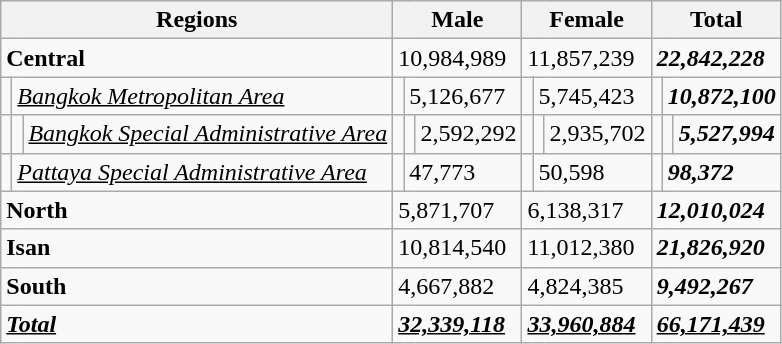<table class="wikitable">
<tr>
<th colspan="3">Regions</th>
<th colspan="3">Male</th>
<th colspan="3">Female</th>
<th colspan="3">Total</th>
</tr>
<tr>
<td colspan="3"><strong>Central</strong></td>
<td colspan="3">10,984,989</td>
<td colspan="3">11,857,239</td>
<td colspan="3"><strong><em>22,842,228</em></strong></td>
</tr>
<tr>
<td></td>
<td colspan="2"><u><em>Bangkok Metropolitan Area</em></u></td>
<td></td>
<td colspan="2">5,126,677</td>
<td></td>
<td colspan="2">5,745,423</td>
<td></td>
<td colspan="2"><strong><em>10,872,100</em></strong></td>
</tr>
<tr>
<td></td>
<td></td>
<td><em><u>Bangkok Special Administrative Area</u></em></td>
<td></td>
<td></td>
<td>2,592,292</td>
<td></td>
<td></td>
<td>2,935,702</td>
<td></td>
<td></td>
<td><strong><em>5,527,994</em></strong></td>
</tr>
<tr>
<td></td>
<td colspan="2"><em><u>Pattaya Special Administrative Area</u></em></td>
<td></td>
<td colspan="2">47,773</td>
<td></td>
<td colspan="2">50,598</td>
<td></td>
<td colspan="2"><strong><em>98,372</em></strong></td>
</tr>
<tr>
<td colspan="3"><strong>North</strong></td>
<td colspan="3">5,871,707</td>
<td colspan="3">6,138,317</td>
<td colspan="3"><strong><em>12,010,024</em></strong></td>
</tr>
<tr>
<td colspan="3"><strong>Isan</strong></td>
<td colspan="3">10,814,540</td>
<td colspan="3">11,012,380</td>
<td colspan="3"><strong><em>21,826,920</em></strong></td>
</tr>
<tr>
<td colspan="3"><strong>South</strong></td>
<td colspan="3">4,667,882</td>
<td colspan="3">4,824,385</td>
<td colspan="3"><strong><em>9,492,267</em></strong></td>
</tr>
<tr>
<td colspan="3"><strong><u><em>Total</em></u></strong></td>
<td colspan="3"><strong><em><u>32,339,118</u></em></strong></td>
<td colspan="3"><strong><em><u>33,960,884</u></em></strong></td>
<td colspan="3"><strong><em><u>66,171,439</u></em></strong></td>
</tr>
</table>
